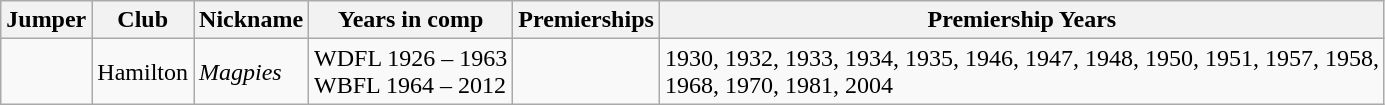<table class="wikitable sortable">
<tr>
<th>Jumper</th>
<th>Club</th>
<th>Nickname</th>
<th>Years in comp</th>
<th>Premierships</th>
<th>Premiership Years</th>
</tr>
<tr>
<td></td>
<td>Hamilton</td>
<td><em>Magpies</em></td>
<td>WDFL 1926 – 1963 <br> WBFL 1964 – 2012</td>
<td><br></td>
<td>1930, 1932, 1933, 1934, 1935, 1946, 1947, 1948, 1950, 1951, 1957, 1958, <br> 1968, 1970, 1981, 2004</td>
</tr>
</table>
